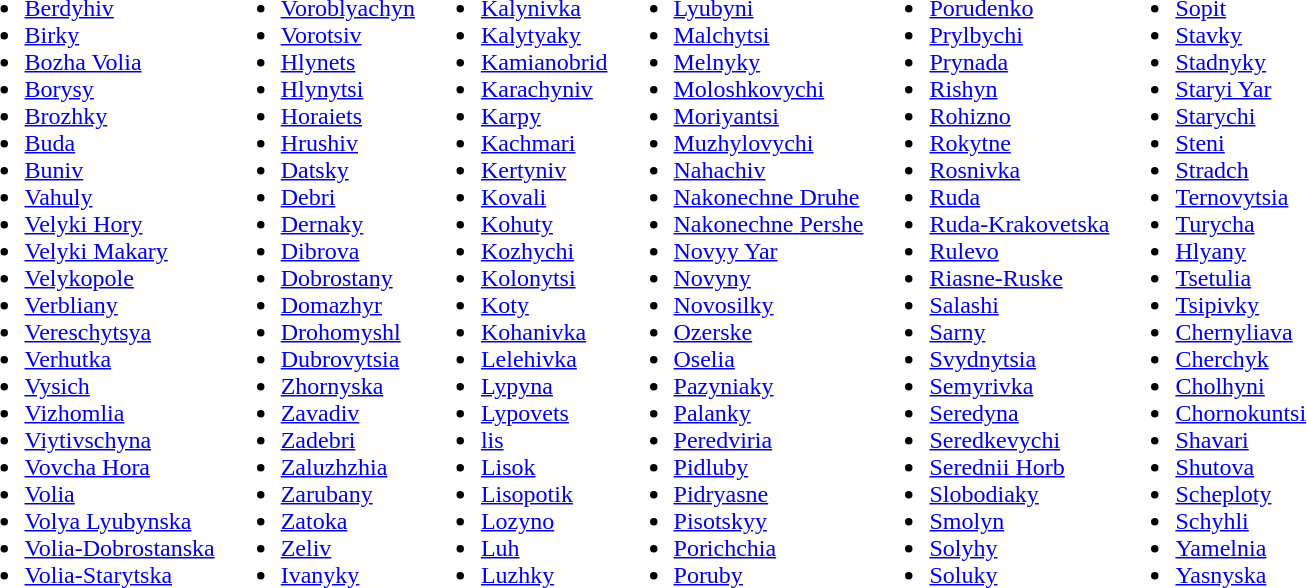<table>
<tr>
<td><br><ul><li><a href='#'>Berdyhiv</a> </li><li><a href='#'>Birky</a> </li><li><a href='#'>Bozha Volia</a> </li><li><a href='#'>Borysy</a> </li><li><a href='#'>Brozhky</a> </li><li><a href='#'>Buda</a> </li><li><a href='#'>Buniv</a> </li><li><a href='#'>Vahuly</a> </li><li><a href='#'>Velyki Hory</a> </li><li><a href='#'>Velyki Makary</a> </li><li><a href='#'>Velykopole</a> </li><li><a href='#'>Verbliany</a> </li><li><a href='#'>Vereschytsya</a> </li><li><a href='#'>Verhutka</a> </li><li><a href='#'>Vysich</a> </li><li><a href='#'>Vizhomlia</a> </li><li><a href='#'>Viytivschyna</a> </li><li><a href='#'>Vovcha Hora</a> </li><li><a href='#'>Volia</a> </li><li><a href='#'>Volya Lyubynska</a> </li><li><a href='#'>Volia-Dobrostanska</a> </li><li><a href='#'>Volia-Starytska</a> </li></ul></td>
<td><br><ul><li><a href='#'>Voroblyachyn</a> </li><li><a href='#'>Vorotsiv</a> </li><li><a href='#'>Hlynets</a> </li><li><a href='#'>Hlynytsi</a> </li><li><a href='#'>Horaiets</a> </li><li><a href='#'>Hrushiv</a> </li><li><a href='#'>Datsky</a> </li><li><a href='#'>Debri</a> </li><li><a href='#'>Dernaky</a> </li><li><a href='#'>Dibrova</a> </li><li><a href='#'>Dobrostany</a> </li><li><a href='#'>Domazhyr</a> </li><li><a href='#'>Drohomyshl</a> </li><li><a href='#'>Dubrovytsia</a> </li><li><a href='#'>Zhornyska</a> </li><li><a href='#'>Zavadiv</a> </li><li><a href='#'>Zadebri</a> </li><li><a href='#'>Zaluzhzhia</a> </li><li><a href='#'>Zarubany</a> </li><li><a href='#'>Zatoka</a> </li><li><a href='#'>Zeliv</a> </li><li><a href='#'>Ivanyky</a> </li></ul></td>
<td><br><ul><li><a href='#'>Kalynivka</a> </li><li><a href='#'>Kalytyaky</a> </li><li><a href='#'>Kamianobrid</a> </li><li><a href='#'>Karachyniv</a> </li><li><a href='#'>Karpy</a> </li><li><a href='#'>Kachmari</a> </li><li><a href='#'>Kertyniv</a> </li><li><a href='#'>Kovali</a> </li><li><a href='#'>Kohuty</a> </li><li><a href='#'>Kozhychi</a> </li><li><a href='#'>Kolonytsi</a> </li><li><a href='#'>Koty</a> </li><li><a href='#'>Kohanivka</a> </li><li><a href='#'>Lelehivka</a> </li><li><a href='#'>Lypyna</a> </li><li><a href='#'>Lypovets</a> </li><li><a href='#'>lis</a> </li><li><a href='#'>Lisok</a> </li><li><a href='#'>Lisopotik</a> </li><li><a href='#'>Lozyno</a> </li><li><a href='#'>Luh</a> </li><li><a href='#'>Luzhky</a> </li></ul></td>
<td><br><ul><li><a href='#'>Lyubyni</a> </li><li><a href='#'>Malchytsi</a> </li><li><a href='#'>Melnyky</a> </li><li><a href='#'>Moloshkovychi</a> </li><li><a href='#'>Moriyantsi</a> </li><li><a href='#'>Muzhylovychi</a> </li><li><a href='#'>Nahachiv</a> </li><li><a href='#'>Nakonechne Druhe</a> </li><li><a href='#'>Nakonechne Pershe</a> </li><li><a href='#'>Novyy Yar</a> </li><li><a href='#'>Novyny</a> </li><li><a href='#'>Novosilky</a> </li><li><a href='#'>Ozerske</a> </li><li><a href='#'>Oselia</a> </li><li><a href='#'>Pazyniaky</a> </li><li><a href='#'>Palanky</a> </li><li><a href='#'>Peredviria</a> </li><li><a href='#'>Pidluby</a> </li><li><a href='#'>Pidryasne</a> </li><li><a href='#'>Pisotskyy</a> </li><li><a href='#'>Porichchia</a> </li><li><a href='#'>Poruby</a> </li></ul></td>
<td><br><ul><li><a href='#'>Porudenko</a> </li><li><a href='#'>Prylbychi</a> </li><li><a href='#'>Prynada</a> </li><li><a href='#'>Rishyn</a> </li><li><a href='#'>Rohizno</a> </li><li><a href='#'>Rokytne</a> </li><li><a href='#'>Rosnivka</a> </li><li><a href='#'>Ruda</a> </li><li><a href='#'>Ruda-Krakovetska</a> </li><li><a href='#'>Rulevo</a> </li><li><a href='#'>Riasne-Ruske</a> </li><li><a href='#'>Salashi</a> </li><li><a href='#'>Sarny</a> </li><li><a href='#'>Svydnytsia</a> </li><li><a href='#'>Semyrivka</a> </li><li><a href='#'>Seredyna</a> </li><li><a href='#'>Seredkevychi</a> </li><li><a href='#'>Serednii Horb</a> </li><li><a href='#'>Slobodiaky</a> </li><li><a href='#'>Smolyn</a> </li><li><a href='#'>Solyhy</a> </li><li><a href='#'>Soluky</a> </li></ul></td>
<td><br><ul><li><a href='#'>Sopit</a> </li><li><a href='#'>Stavky</a> </li><li><a href='#'>Stadnyky</a> </li><li><a href='#'>Staryi Yar</a> </li><li><a href='#'>Starychi</a> </li><li><a href='#'>Steni</a> </li><li><a href='#'>Stradch</a> </li><li><a href='#'>Ternovytsia</a> </li><li><a href='#'>Turycha</a> </li><li><a href='#'>Hlyany</a> </li><li><a href='#'>Tsetulia</a> </li><li><a href='#'>Tsipivky</a> </li><li><a href='#'>Chernyliava</a> </li><li><a href='#'>Cherchyk</a> </li><li><a href='#'>Cholhyni</a> </li><li><a href='#'>Chornokuntsi</a> </li><li><a href='#'>Shavari</a> </li><li><a href='#'>Shutova</a> </li><li><a href='#'>Scheploty</a> </li><li><a href='#'>Schyhli</a> </li><li><a href='#'>Yamelnia</a> </li><li><a href='#'>Yasnyska</a> </li></ul></td>
</tr>
</table>
